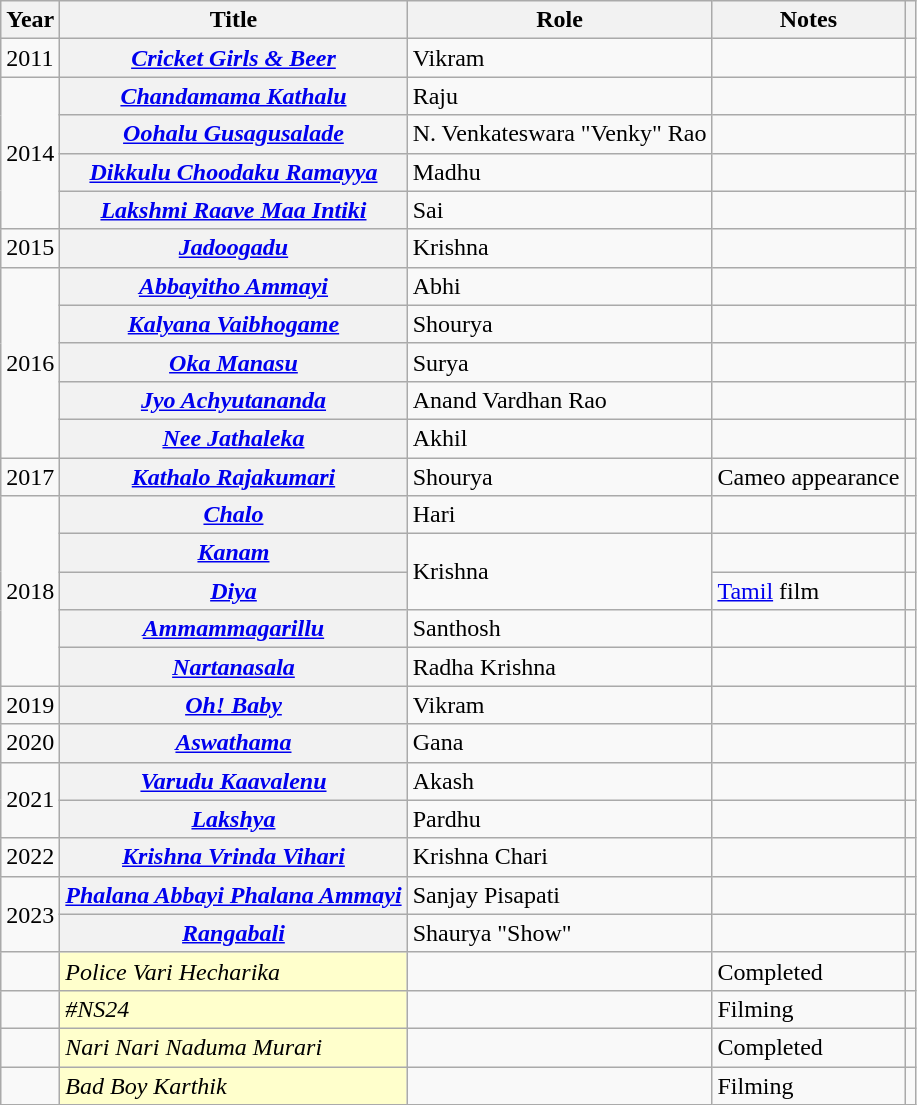<table class="wikitable plainrowheaders sortable">
<tr>
<th scope="col">Year</th>
<th scope="col">Title</th>
<th scope="col">Role</th>
<th scope="col" class="unsortable">Notes</th>
<th scope="col" class="unsortable"></th>
</tr>
<tr>
<td>2011</td>
<th scope="row"><em><a href='#'>Cricket Girls & Beer</a></em></th>
<td>Vikram</td>
<td></td>
<td></td>
</tr>
<tr>
<td rowspan="4">2014</td>
<th scope="row"><em><a href='#'>Chandamama Kathalu</a></em></th>
<td>Raju</td>
<td></td>
<td></td>
</tr>
<tr>
<th scope="row"><em><a href='#'>Oohalu Gusagusalade</a></em></th>
<td>N. Venkateswara "Venky" Rao</td>
<td></td>
<td></td>
</tr>
<tr>
<th scope="row"><em><a href='#'>Dikkulu Choodaku Ramayya</a></em></th>
<td>Madhu</td>
<td></td>
<td></td>
</tr>
<tr>
<th scope="row"><em><a href='#'>Lakshmi Raave Maa Intiki</a></em></th>
<td>Sai</td>
<td></td>
<td></td>
</tr>
<tr>
<td>2015</td>
<th scope="row"><em><a href='#'>Jadoogadu</a></em></th>
<td>Krishna</td>
<td></td>
<td></td>
</tr>
<tr>
<td rowspan="5">2016</td>
<th scope="row"><em><a href='#'>Abbayitho Ammayi</a></em></th>
<td>Abhi</td>
<td></td>
<td></td>
</tr>
<tr>
<th scope="row"><em><a href='#'>Kalyana Vaibhogame</a></em></th>
<td>Shourya</td>
<td></td>
<td></td>
</tr>
<tr>
<th scope="row"><em><a href='#'>Oka Manasu</a></em></th>
<td>Surya</td>
<td></td>
<td></td>
</tr>
<tr>
<th scope="row"><em><a href='#'>Jyo Achyutananda</a></em></th>
<td>Anand Vardhan Rao</td>
<td></td>
<td></td>
</tr>
<tr>
<th scope="row"><em><a href='#'>Nee Jathaleka</a></em></th>
<td>Akhil</td>
<td></td>
<td></td>
</tr>
<tr>
<td>2017</td>
<th scope="row"><em><a href='#'>Kathalo Rajakumari</a></em></th>
<td>Shourya</td>
<td>Cameo appearance</td>
<td></td>
</tr>
<tr>
<td rowspan="5">2018</td>
<th scope="row"><em><a href='#'>Chalo</a></em></th>
<td>Hari</td>
<td></td>
<td></td>
</tr>
<tr>
<th scope="row"><em><a href='#'>Kanam</a></em></th>
<td rowspan="2">Krishna</td>
<td></td>
<td></td>
</tr>
<tr>
<th scope="row"><em><a href='#'>Diya</a></em></th>
<td><a href='#'>Tamil</a> film</td>
<td></td>
</tr>
<tr>
<th scope="row"><em><a href='#'>Ammammagarillu</a></em></th>
<td>Santhosh</td>
<td></td>
<td></td>
</tr>
<tr>
<th scope="row"><em><a href='#'>Nartanasala</a></em></th>
<td>Radha Krishna</td>
<td></td>
<td></td>
</tr>
<tr>
<td>2019</td>
<th scope="row"><em><a href='#'>Oh! Baby</a></em></th>
<td>Vikram</td>
<td></td>
<td></td>
</tr>
<tr>
<td>2020</td>
<th scope="row"><em><a href='#'>Aswathama</a></em></th>
<td>Gana</td>
<td></td>
<td></td>
</tr>
<tr>
<td rowspan="2">2021</td>
<th scope="row"><em><a href='#'>Varudu Kaavalenu</a></em></th>
<td>Akash</td>
<td></td>
<td></td>
</tr>
<tr>
<th scope="row"><em><a href='#'>Lakshya</a></em></th>
<td>Pardhu</td>
<td></td>
<td></td>
</tr>
<tr>
<td>2022</td>
<th scope="row"><em><a href='#'>Krishna Vrinda Vihari</a></em></th>
<td>Krishna Chari</td>
<td></td>
<td></td>
</tr>
<tr>
<td rowspan="2">2023</td>
<th scope="row"><em><a href='#'>Phalana Abbayi Phalana Ammayi</a></em></th>
<td>Sanjay Pisapati</td>
<td></td>
<td></td>
</tr>
<tr>
<th scope="row"><em><a href='#'>Rangabali</a></em></th>
<td>Shaurya "Show"</td>
<td></td>
<td></td>
</tr>
<tr>
<td></td>
<td style="background:#FFFFCC;"><em>Police Vari Hecharika</em></td>
<td></td>
<td>Completed</td>
<td></td>
</tr>
<tr>
<td></td>
<td style="background:#FFFFCC;"><em>#NS24</em></td>
<td></td>
<td>Filming</td>
<td></td>
</tr>
<tr>
<td></td>
<td style="background:#FFFFCC;"><em>Nari Nari Naduma Murari</em></td>
<td></td>
<td>Completed</td>
<td></td>
</tr>
<tr>
<td></td>
<td style="background:#FFFFCC;"><em>Bad Boy Karthik</em></td>
<td></td>
<td>Filming</td>
<td></td>
</tr>
</table>
